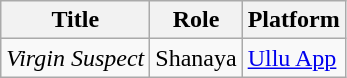<table class="wikitable">
<tr>
<th>Title</th>
<th>Role</th>
<th>Platform</th>
</tr>
<tr>
<td><em>Virgin Suspect</em></td>
<td>Shanaya</td>
<td><a href='#'>Ullu App</a></td>
</tr>
</table>
